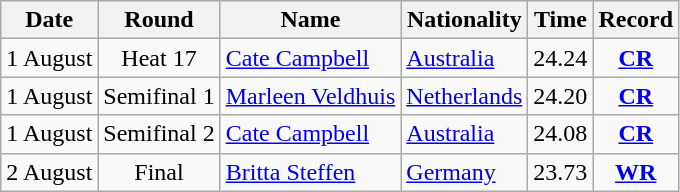<table class="wikitable" style="text-align:center">
<tr>
<th>Date</th>
<th>Round</th>
<th>Name</th>
<th>Nationality</th>
<th>Time</th>
<th>Record</th>
</tr>
<tr>
<td>1 August</td>
<td>Heat 17</td>
<td align="left"><a href='#'>Cate Campbell</a></td>
<td align="left"> <a href='#'>Australia</a></td>
<td>24.24</td>
<td><strong><a href='#'>CR</a></strong></td>
</tr>
<tr>
<td>1 August</td>
<td>Semifinal 1</td>
<td align="left"><a href='#'>Marleen Veldhuis</a></td>
<td align="left"> <a href='#'>Netherlands</a></td>
<td>24.20</td>
<td><strong><a href='#'>CR</a></strong></td>
</tr>
<tr>
<td>1 August</td>
<td>Semifinal 2</td>
<td align="left"><a href='#'>Cate Campbell</a></td>
<td align="left"> <a href='#'>Australia</a></td>
<td>24.08</td>
<td><strong><a href='#'>CR</a></strong></td>
</tr>
<tr>
<td>2 August</td>
<td>Final</td>
<td align="left"><a href='#'>Britta Steffen</a></td>
<td align="left"> <a href='#'>Germany</a></td>
<td>23.73</td>
<td><strong><a href='#'>WR</a></strong></td>
</tr>
</table>
